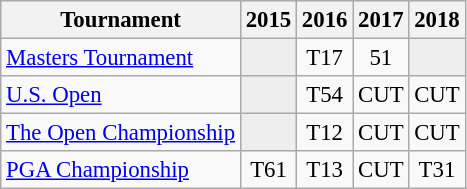<table class="wikitable" style="font-size:95%;text-align:center;">
<tr>
<th>Tournament</th>
<th>2015</th>
<th>2016</th>
<th>2017</th>
<th>2018</th>
</tr>
<tr>
<td align=left><a href='#'>Masters Tournament</a></td>
<td style="background:#eeeeee;"></td>
<td>T17</td>
<td>51</td>
<td style="background:#eeeeee;"></td>
</tr>
<tr>
<td align=left><a href='#'>U.S. Open</a></td>
<td style="background:#eeeeee;"></td>
<td>T54</td>
<td>CUT</td>
<td>CUT</td>
</tr>
<tr>
<td align=left><a href='#'>The Open Championship</a></td>
<td style="background:#eeeeee;"></td>
<td>T12</td>
<td>CUT</td>
<td>CUT</td>
</tr>
<tr>
<td align=left><a href='#'>PGA Championship</a></td>
<td>T61</td>
<td>T13</td>
<td>CUT</td>
<td>T31</td>
</tr>
</table>
